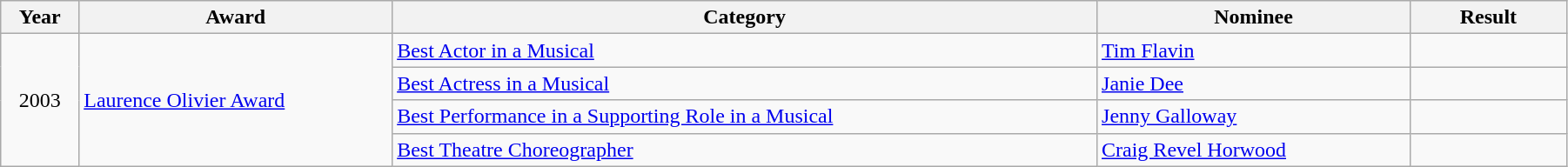<table class="wikitable" width="95%">
<tr>
<th width="5%">Year</th>
<th width="20%">Award</th>
<th width="45%">Category</th>
<th width="20%">Nominee</th>
<th width="10%">Result</th>
</tr>
<tr>
<td rowspan="4" align="center">2003</td>
<td rowspan="4"><a href='#'>Laurence Olivier Award</a></td>
<td><a href='#'>Best Actor in a Musical</a></td>
<td><a href='#'>Tim Flavin</a></td>
<td></td>
</tr>
<tr>
<td><a href='#'>Best Actress in a Musical</a></td>
<td><a href='#'>Janie Dee</a></td>
<td></td>
</tr>
<tr>
<td><a href='#'>Best Performance in a Supporting Role in a Musical</a></td>
<td><a href='#'>Jenny Galloway</a></td>
<td></td>
</tr>
<tr>
<td><a href='#'>Best Theatre Choreographer</a></td>
<td><a href='#'>Craig Revel Horwood</a></td>
<td></td>
</tr>
</table>
